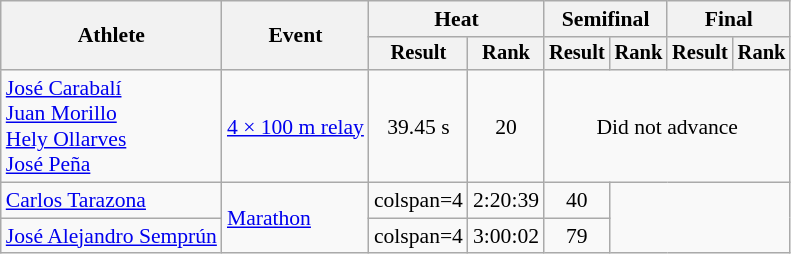<table class="wikitable" style="font-size:90%">
<tr>
<th rowspan=2>Athlete</th>
<th rowspan=2>Event</th>
<th colspan=2>Heat</th>
<th colspan=2>Semifinal</th>
<th colspan=2>Final</th>
</tr>
<tr style="font-size:95%">
<th>Result</th>
<th>Rank</th>
<th>Result</th>
<th>Rank</th>
<th>Result</th>
<th>Rank</th>
</tr>
<tr align=center>
<td align=left><a href='#'>José Carabalí</a><br><a href='#'>Juan Morillo</a><br><a href='#'>Hely Ollarves</a><br><a href='#'>José Peña</a></td>
<td align=left><a href='#'>4 × 100 m relay</a></td>
<td>39.45 s</td>
<td>20</td>
<td colspan=4>Did not advance</td>
</tr>
<tr align=center>
<td align=left><a href='#'>Carlos Tarazona</a></td>
<td align=left rowspan=2><a href='#'>Marathon</a></td>
<td>colspan=4 </td>
<td>2:20:39</td>
<td>40</td>
</tr>
<tr align=center>
<td align=left><a href='#'>José Alejandro Semprún</a></td>
<td>colspan=4 </td>
<td>3:00:02</td>
<td>79</td>
</tr>
</table>
